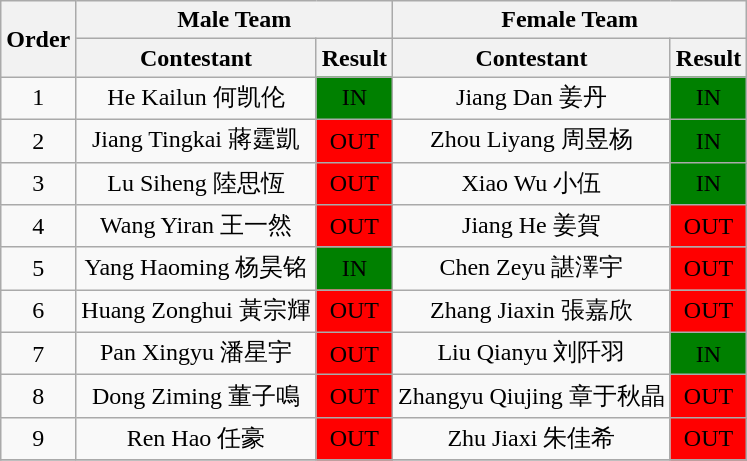<table class="wikitable" style="text-align:center">
<tr>
<th rowspan="2">Order</th>
<th colspan="2">Male Team</th>
<th colspan="2">Female Team</th>
</tr>
<tr>
<th>Contestant</th>
<th>Result</th>
<th>Contestant</th>
<th>Result</th>
</tr>
<tr>
<td>1</td>
<td>He Kailun 何凯伦</td>
<td style="background:green; ">IN</td>
<td>Jiang Dan 姜丹</td>
<td style="background:green; ">IN</td>
</tr>
<tr>
<td>2</td>
<td>Jiang Tingkai 蔣霆凱</td>
<td style="background:red; ">OUT</td>
<td>Zhou Liyang 周昱杨</td>
<td style="background:green; ">IN</td>
</tr>
<tr>
<td>3</td>
<td>Lu Siheng  陸思恆</td>
<td style="background:red; ">OUT</td>
<td>Xiao Wu 小伍</td>
<td style="background:green; ">IN</td>
</tr>
<tr>
<td>4</td>
<td>Wang Yiran 王一然</td>
<td style="background:red; ">OUT</td>
<td>Jiang He 姜賀</td>
<td style="background:red; ">OUT</td>
</tr>
<tr>
<td>5</td>
<td>Yang Haoming 杨昊铭</td>
<td style="background:green; ">IN</td>
<td>Chen Zeyu 諶澤宇</td>
<td style="background:red; ">OUT</td>
</tr>
<tr>
<td>6</td>
<td>Huang Zonghui 黃宗輝</td>
<td style="background:red; ">OUT</td>
<td>Zhang Jiaxin 張嘉欣</td>
<td style="background:red; ">OUT</td>
</tr>
<tr>
<td>7</td>
<td>Pan Xingyu 潘星宇</td>
<td style="background:red; ">OUT</td>
<td>Liu Qianyu 刘阡羽</td>
<td style="background:green; ">IN</td>
</tr>
<tr>
<td>8</td>
<td>Dong Ziming 董子鳴</td>
<td style="background:red; ">OUT</td>
<td>Zhangyu Qiujing 章于秋晶</td>
<td style="background:red; ">OUT</td>
</tr>
<tr>
<td>9</td>
<td>Ren Hao 任豪</td>
<td style="background:red; ">OUT</td>
<td>Zhu Jiaxi  朱佳希</td>
<td style="background:red; ">OUT</td>
</tr>
<tr>
</tr>
</table>
